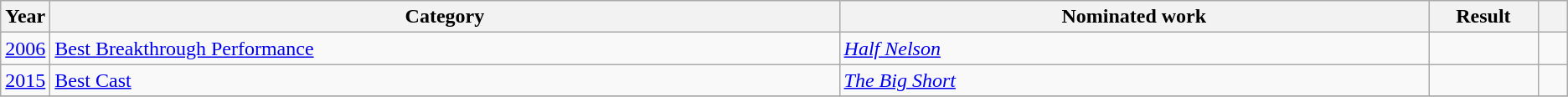<table class=wikitable>
<tr>
<th scope="col" style="width:1em;">Year</th>
<th scope="col" style="width:39em;">Category</th>
<th scope="col" style="width:29em;">Nominated work</th>
<th scope="col" style="width:5em;">Result</th>
<th scope="col" style="width:1em;"></th>
</tr>
<tr>
<td><a href='#'>2006</a></td>
<td><a href='#'>Best Breakthrough Performance</a></td>
<td><em><a href='#'>Half Nelson</a></em></td>
<td></td>
<td></td>
</tr>
<tr>
<td><a href='#'>2015</a></td>
<td><a href='#'>Best Cast</a></td>
<td><em><a href='#'>The Big Short</a></em></td>
<td></td>
<td></td>
</tr>
<tr>
</tr>
</table>
